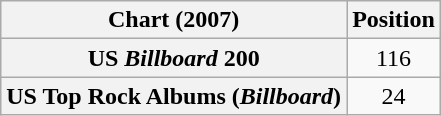<table class="wikitable sortable plainrowheaders" style="text-align:center">
<tr>
<th scope="col">Chart (2007)</th>
<th scope="col">Position</th>
</tr>
<tr>
<th scope="row">US <em>Billboard</em> 200</th>
<td>116</td>
</tr>
<tr>
<th scope="row">US Top Rock Albums (<em>Billboard</em>)</th>
<td>24</td>
</tr>
</table>
